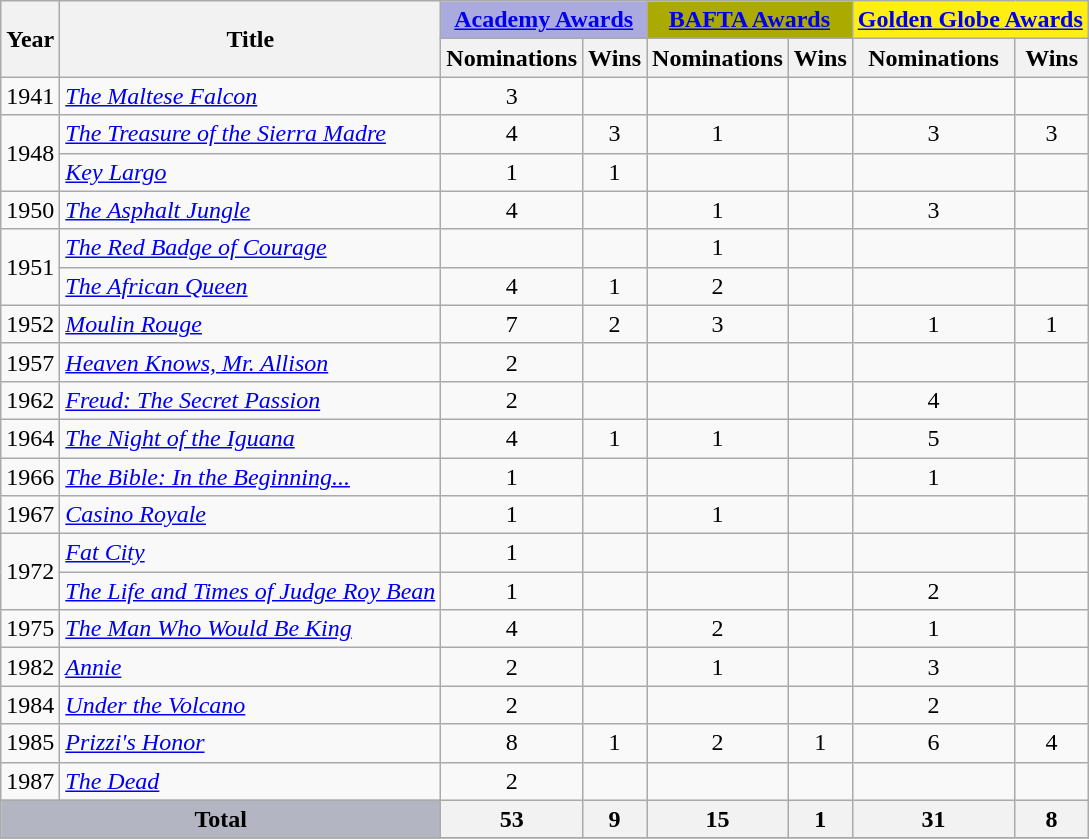<table class="wikitable">
<tr>
<th rowspan="2">Year</th>
<th rowspan="2">Title</th>
<th colspan="2" style="background-color:#aaaade;"><strong><a href='#'>Academy Awards</a></strong></th>
<th colspan="2" style="background-color:#aa0;"><strong><a href='#'>BAFTA Awards</a></strong></th>
<th colspan="2" style="background-color:#fe1;"><strong><a href='#'>Golden Globe Awards</a></strong></th>
</tr>
<tr>
<th>Nominations</th>
<th>Wins</th>
<th>Nominations</th>
<th>Wins</th>
<th>Nominations</th>
<th>Wins</th>
</tr>
<tr>
<td>1941</td>
<td><a href='#'><em>The Maltese Falcon</em></a></td>
<td align=center>3</td>
<td></td>
<td></td>
<td></td>
<td></td>
<td></td>
</tr>
<tr>
<td rowspan="2">1948</td>
<td><a href='#'><em>The Treasure of the Sierra Madre</em></a></td>
<td align=center>4</td>
<td align=center>3</td>
<td align=center>1</td>
<td></td>
<td align=center>3</td>
<td align=center>3</td>
</tr>
<tr>
<td><a href='#'><em>Key Largo</em></a></td>
<td align=center>1</td>
<td align=center>1</td>
<td></td>
<td></td>
<td></td>
<td></td>
</tr>
<tr>
<td>1950</td>
<td><em><a href='#'>The Asphalt Jungle</a></em></td>
<td align=center>4</td>
<td></td>
<td align=center>1</td>
<td></td>
<td align=center>3</td>
<td></td>
</tr>
<tr>
<td rowspan="2">1951</td>
<td><a href='#'><em>The Red Badge of Courage</em></a></td>
<td></td>
<td></td>
<td align=center>1</td>
<td></td>
<td></td>
<td></td>
</tr>
<tr>
<td><a href='#'><em>The African Queen</em></a></td>
<td align=center>4</td>
<td align=center>1</td>
<td align=center>2</td>
<td></td>
<td></td>
<td></td>
</tr>
<tr>
<td>1952</td>
<td><a href='#'><em>Moulin Rouge</em></a></td>
<td align=center>7</td>
<td align=center>2</td>
<td align=center>3</td>
<td></td>
<td align=center>1</td>
<td align=center>1</td>
</tr>
<tr>
<td>1957</td>
<td><em><a href='#'>Heaven Knows, Mr. Allison</a></em></td>
<td align=center>2</td>
<td></td>
<td></td>
<td></td>
<td></td>
<td></td>
</tr>
<tr>
<td>1962</td>
<td><em><a href='#'>Freud: The Secret Passion</a></em></td>
<td align=center>2</td>
<td></td>
<td></td>
<td></td>
<td align=center>4</td>
<td></td>
</tr>
<tr>
<td>1964</td>
<td><a href='#'><em>The Night of the Iguana</em></a></td>
<td align=center>4</td>
<td align=center>1</td>
<td align=center>1</td>
<td></td>
<td align=center>5</td>
<td></td>
</tr>
<tr>
<td>1966</td>
<td><em><a href='#'>The Bible: In the Beginning...</a></em></td>
<td align=center>1</td>
<td></td>
<td></td>
<td></td>
<td align=center>1</td>
<td></td>
</tr>
<tr>
<td>1967</td>
<td><a href='#'><em>Casino Royale</em></a></td>
<td align=center>1</td>
<td></td>
<td align=center>1</td>
<td></td>
<td></td>
<td></td>
</tr>
<tr>
<td rowspan="2">1972</td>
<td><a href='#'><em>Fat City</em></a></td>
<td align=center>1</td>
<td></td>
<td></td>
<td></td>
<td></td>
<td></td>
</tr>
<tr>
<td><em><a href='#'>The Life and Times of Judge Roy Bean</a></em></td>
<td align=center>1</td>
<td></td>
<td></td>
<td></td>
<td align=center>2</td>
<td></td>
</tr>
<tr>
<td>1975</td>
<td><a href='#'><em>The Man Who Would Be King</em></a></td>
<td align=center>4</td>
<td></td>
<td align=center>2</td>
<td></td>
<td align=center>1</td>
<td></td>
</tr>
<tr>
<td>1982</td>
<td><a href='#'><em>Annie</em></a></td>
<td align=center>2</td>
<td></td>
<td align=center>1</td>
<td></td>
<td align=center>3</td>
<td></td>
</tr>
<tr>
<td>1984</td>
<td><a href='#'><em>Under the Volcano</em></a></td>
<td align=center>2</td>
<td></td>
<td></td>
<td></td>
<td align=center>2</td>
<td></td>
</tr>
<tr>
<td>1985</td>
<td><em><a href='#'>Prizzi's Honor</a></em></td>
<td align=center>8</td>
<td align=center>1</td>
<td align=center>2</td>
<td align=center>1</td>
<td align=center>6</td>
<td align=center>4</td>
</tr>
<tr>
<td>1987</td>
<td><a href='#'><em>The Dead</em></a></td>
<td align=center>2</td>
<td></td>
<td></td>
<td></td>
<td></td>
<td></td>
</tr>
<tr>
<th colspan="2" style="background-color:#b3b5c3; text-align:center;"><strong>Total</strong></th>
<th>53</th>
<th>9</th>
<th>15</th>
<th>1</th>
<th>31</th>
<th>8</th>
</tr>
<tr>
</tr>
</table>
